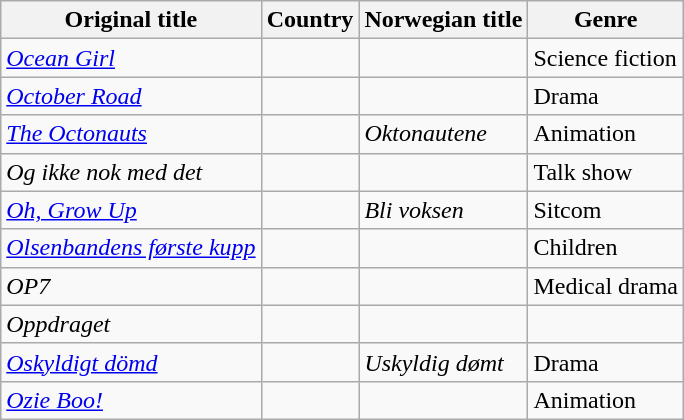<table class="wikitable sortable">
<tr>
<th>Original title</th>
<th>Country</th>
<th>Norwegian title</th>
<th>Genre</th>
</tr>
<tr>
<td><em><a href='#'>Ocean Girl</a></em></td>
<td></td>
<td></td>
<td>Science fiction</td>
</tr>
<tr>
<td><em><a href='#'>October Road</a></em></td>
<td></td>
<td></td>
<td>Drama</td>
</tr>
<tr>
<td><em><a href='#'>The Octonauts</a></em></td>
<td></td>
<td><em>Oktonautene</em></td>
<td>Animation</td>
</tr>
<tr>
<td><em>Og ikke nok med det</em></td>
<td></td>
<td></td>
<td>Talk show</td>
</tr>
<tr>
<td><em><a href='#'>Oh, Grow Up</a></em></td>
<td></td>
<td><em>Bli voksen</em></td>
<td>Sitcom</td>
</tr>
<tr>
<td><em><a href='#'>Olsenbandens første kupp</a></em></td>
<td></td>
<td></td>
<td>Children</td>
</tr>
<tr>
<td><em>OP7</em></td>
<td></td>
<td></td>
<td>Medical drama</td>
</tr>
<tr>
<td><em>Oppdraget</em></td>
<td></td>
<td></td>
<td></td>
</tr>
<tr>
<td><em><a href='#'>Oskyldigt dömd</a></em></td>
<td></td>
<td><em>Uskyldig dømt</em></td>
<td>Drama</td>
</tr>
<tr>
<td><em><a href='#'>Ozie Boo!</a></em></td>
<td></td>
<td></td>
<td>Animation</td>
</tr>
</table>
